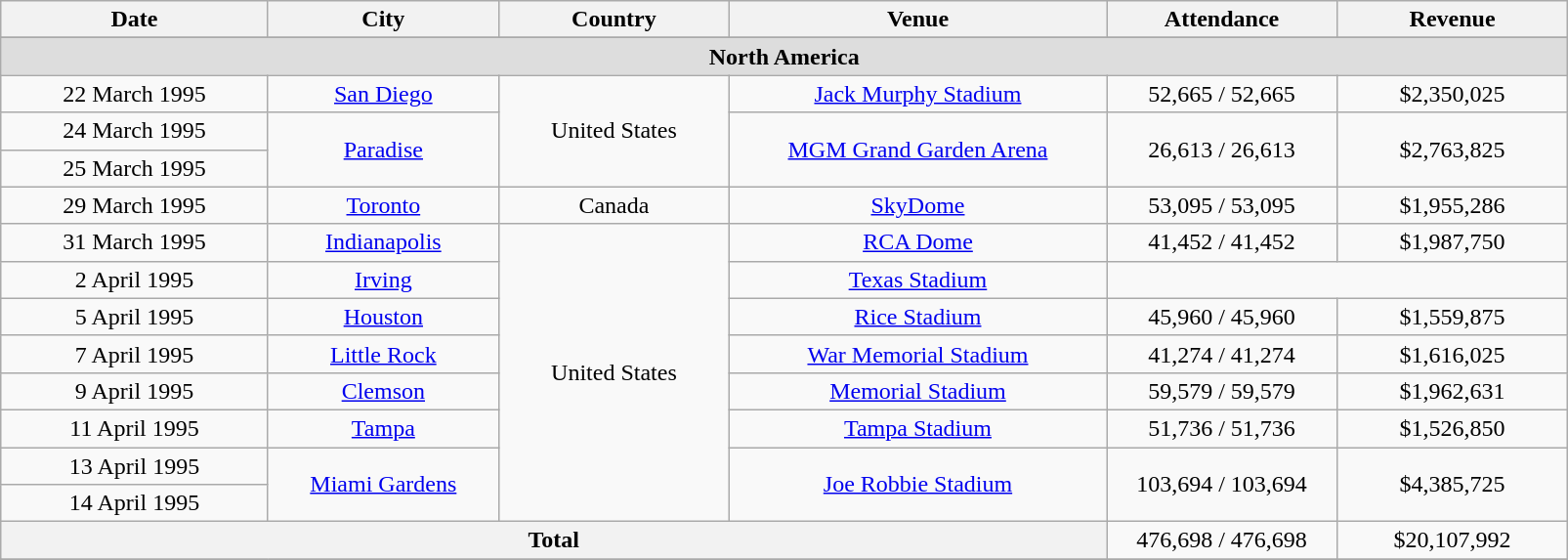<table class="wikitable" style="text-align:center;">
<tr>
<th width="175">Date</th>
<th width="150">City</th>
<th width="150">Country</th>
<th width="250">Venue</th>
<th width="150">Attendance</th>
<th width="150">Revenue</th>
</tr>
<tr>
</tr>
<tr style="background:#ddd;">
<td colspan="6"><strong>North America</strong></td>
</tr>
<tr>
<td>22 March 1995</td>
<td><a href='#'>San Diego</a></td>
<td rowspan="3">United States</td>
<td><a href='#'>Jack Murphy Stadium</a></td>
<td>52,665 / 52,665</td>
<td>$2,350,025</td>
</tr>
<tr>
<td>24 March 1995</td>
<td rowspan="2"><a href='#'>Paradise</a></td>
<td rowspan="2"><a href='#'>MGM Grand Garden Arena</a></td>
<td rowspan="2">26,613 / 26,613</td>
<td rowspan="2">$2,763,825</td>
</tr>
<tr>
<td>25 March 1995</td>
</tr>
<tr>
<td>29 March 1995</td>
<td><a href='#'>Toronto</a></td>
<td>Canada</td>
<td><a href='#'>SkyDome</a></td>
<td>53,095 / 53,095</td>
<td>$1,955,286</td>
</tr>
<tr>
<td>31 March 1995</td>
<td><a href='#'>Indianapolis</a></td>
<td rowspan="8">United States</td>
<td><a href='#'>RCA Dome</a></td>
<td>41,452 / 41,452</td>
<td>$1,987,750</td>
</tr>
<tr>
<td>2 April 1995</td>
<td><a href='#'>Irving</a></td>
<td><a href='#'>Texas Stadium</a></td>
</tr>
<tr>
<td>5 April 1995</td>
<td><a href='#'>Houston</a></td>
<td><a href='#'>Rice Stadium</a></td>
<td>45,960 / 45,960</td>
<td>$1,559,875</td>
</tr>
<tr>
<td>7 April 1995</td>
<td><a href='#'>Little Rock</a></td>
<td><a href='#'>War Memorial Stadium</a></td>
<td>41,274 / 41,274</td>
<td>$1,616,025</td>
</tr>
<tr>
<td>9 April 1995</td>
<td><a href='#'>Clemson</a></td>
<td><a href='#'>Memorial Stadium</a></td>
<td>59,579 / 59,579</td>
<td>$1,962,631</td>
</tr>
<tr>
<td>11 April 1995</td>
<td><a href='#'>Tampa</a></td>
<td><a href='#'>Tampa Stadium</a></td>
<td>51,736 / 51,736</td>
<td>$1,526,850</td>
</tr>
<tr>
<td>13 April 1995</td>
<td rowspan="2"><a href='#'>Miami Gardens</a></td>
<td rowspan="2"><a href='#'>Joe Robbie Stadium</a></td>
<td rowspan="2">103,694 / 103,694</td>
<td rowspan="2">$4,385,725</td>
</tr>
<tr>
<td>14 April 1995</td>
</tr>
<tr>
<th colspan="4">Total</th>
<td>476,698 / 476,698</td>
<td>$20,107,992</td>
</tr>
<tr>
</tr>
</table>
